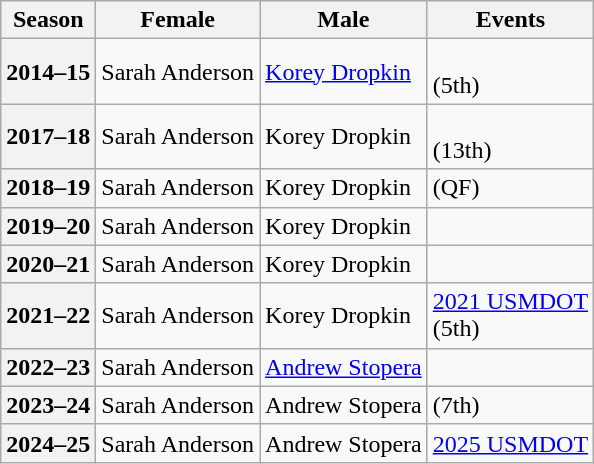<table class="wikitable">
<tr>
<th scope="col">Season</th>
<th scope="col">Female</th>
<th scope="col">Male</th>
<th scope="col">Events</th>
</tr>
<tr>
<th scope="row">2014–15</th>
<td>Sarah Anderson</td>
<td><a href='#'>Korey Dropkin</a></td>
<td> <br> (5th)</td>
</tr>
<tr>
<th scope="row">2017–18</th>
<td>Sarah Anderson</td>
<td>Korey Dropkin</td>
<td> <br> (13th)</td>
</tr>
<tr>
<th scope="row">2018–19</th>
<td>Sarah Anderson</td>
<td>Korey Dropkin</td>
<td> (QF)</td>
</tr>
<tr>
<th scope="row">2019–20</th>
<td>Sarah Anderson</td>
<td>Korey Dropkin</td>
<td> </td>
</tr>
<tr>
<th scope="row">2020–21</th>
<td>Sarah Anderson</td>
<td>Korey Dropkin</td>
<td></td>
</tr>
<tr>
<th scope="row">2021–22</th>
<td>Sarah Anderson</td>
<td>Korey Dropkin</td>
<td><a href='#'>2021 USMDOT</a>  <br>  (5th)</td>
</tr>
<tr>
<th scope="row">2022–23</th>
<td>Sarah Anderson</td>
<td><a href='#'>Andrew Stopera</a></td>
<td> </td>
</tr>
<tr>
<th scope="row">2023–24</th>
<td>Sarah Anderson</td>
<td>Andrew Stopera</td>
<td> (7th)</td>
</tr>
<tr>
<th scope="row">2024–25</th>
<td>Sarah Anderson</td>
<td>Andrew Stopera</td>
<td><a href='#'>2025 USMDOT</a> </td>
</tr>
</table>
